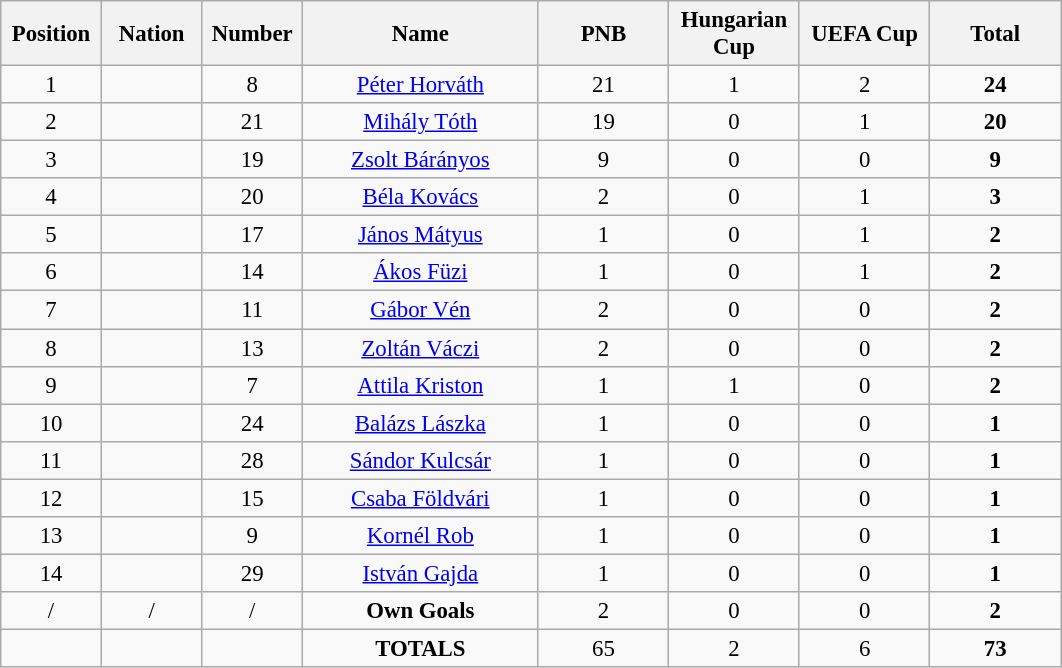<table class="wikitable" style="font-size: 95%; text-align: center;">
<tr>
<th width=60>Position</th>
<th width=60>Nation</th>
<th width=60>Number</th>
<th width=150>Name</th>
<th width=80>PNB</th>
<th width=80>Hungarian Cup</th>
<th width=80>UEFA Cup</th>
<th width=80>Total</th>
</tr>
<tr>
<td>1</td>
<td></td>
<td>8</td>
<td><a href='#'>Péter Horváth</a></td>
<td>21</td>
<td>1</td>
<td>2</td>
<td><strong>24</strong></td>
</tr>
<tr>
<td>2</td>
<td></td>
<td>21</td>
<td><a href='#'>Mihály Tóth</a></td>
<td>19</td>
<td>0</td>
<td>1</td>
<td><strong>20</strong></td>
</tr>
<tr>
<td>3</td>
<td></td>
<td>19</td>
<td><a href='#'>Zsolt Bárányos</a></td>
<td>9</td>
<td>0</td>
<td>0</td>
<td><strong>9</strong></td>
</tr>
<tr>
<td>4</td>
<td></td>
<td>20</td>
<td><a href='#'>Béla Kovács</a></td>
<td>2</td>
<td>0</td>
<td>1</td>
<td><strong>3</strong></td>
</tr>
<tr>
<td>5</td>
<td></td>
<td>17</td>
<td><a href='#'>János Mátyus</a></td>
<td>1</td>
<td>0</td>
<td>1</td>
<td><strong>2</strong></td>
</tr>
<tr>
<td>6</td>
<td></td>
<td>14</td>
<td><a href='#'>Ákos Füzi</a></td>
<td>1</td>
<td>0</td>
<td>1</td>
<td><strong>2</strong></td>
</tr>
<tr>
<td>7</td>
<td></td>
<td>11</td>
<td><a href='#'>Gábor Vén</a></td>
<td>2</td>
<td>0</td>
<td>0</td>
<td><strong>2</strong></td>
</tr>
<tr>
<td>8</td>
<td></td>
<td>13</td>
<td><a href='#'>Zoltán Váczi</a></td>
<td>2</td>
<td>0</td>
<td>0</td>
<td><strong>2</strong></td>
</tr>
<tr>
<td>9</td>
<td></td>
<td>7</td>
<td><a href='#'>Attila Kriston</a></td>
<td>1</td>
<td>1</td>
<td>0</td>
<td><strong>2</strong></td>
</tr>
<tr>
<td>10</td>
<td></td>
<td>24</td>
<td><a href='#'>Balázs Lászka</a></td>
<td>1</td>
<td>0</td>
<td>0</td>
<td><strong>1</strong></td>
</tr>
<tr>
<td>11</td>
<td></td>
<td>28</td>
<td><a href='#'>Sándor Kulcsár</a></td>
<td>1</td>
<td>0</td>
<td>0</td>
<td><strong>1</strong></td>
</tr>
<tr>
<td>12</td>
<td></td>
<td>15</td>
<td><a href='#'>Csaba Földvári</a></td>
<td>1</td>
<td>0</td>
<td>0</td>
<td><strong>1</strong></td>
</tr>
<tr>
<td>13</td>
<td></td>
<td>9</td>
<td><a href='#'>Kornél Rob</a></td>
<td>1</td>
<td>0</td>
<td>0</td>
<td><strong>1</strong></td>
</tr>
<tr>
<td>14</td>
<td></td>
<td>29</td>
<td><a href='#'>István Gajda</a></td>
<td>1</td>
<td>0</td>
<td>0</td>
<td><strong>1</strong></td>
</tr>
<tr>
<td>/</td>
<td>/</td>
<td>/</td>
<td><strong>Own Goals</strong></td>
<td>2</td>
<td>0</td>
<td>0</td>
<td><strong>2</strong></td>
</tr>
<tr>
<td></td>
<td></td>
<td></td>
<td><strong>TOTALS</strong></td>
<td>65</td>
<td>2</td>
<td>6</td>
<td><strong>73</strong></td>
</tr>
</table>
